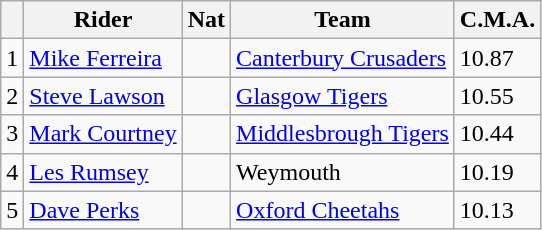<table class=wikitable>
<tr>
<th></th>
<th>Rider</th>
<th>Nat</th>
<th>Team</th>
<th>C.M.A.</th>
</tr>
<tr>
<td align="center">1</td>
<td><a href='#'>Mike Ferreira</a></td>
<td></td>
<td><a href='#'>Canterbury Crusaders</a></td>
<td>10.87</td>
</tr>
<tr>
<td align="center">2</td>
<td><a href='#'>Steve Lawson</a></td>
<td></td>
<td><a href='#'>Glasgow Tigers</a></td>
<td>10.55</td>
</tr>
<tr>
<td align="center">3</td>
<td><a href='#'>Mark Courtney</a></td>
<td></td>
<td><a href='#'>Middlesbrough Tigers</a></td>
<td>10.44</td>
</tr>
<tr>
<td align="center">4</td>
<td><a href='#'>Les Rumsey</a></td>
<td></td>
<td>Weymouth</td>
<td>10.19</td>
</tr>
<tr>
<td align="center">5</td>
<td><a href='#'>Dave Perks</a></td>
<td></td>
<td><a href='#'>Oxford Cheetahs</a></td>
<td>10.13</td>
</tr>
</table>
